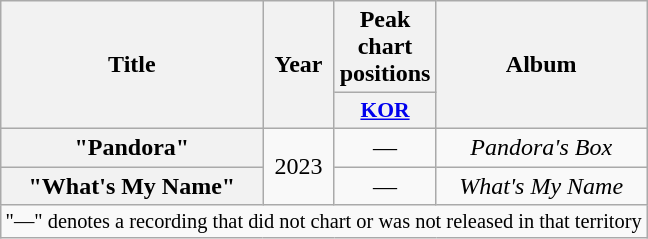<table class="wikitable plainrowheaders" style="text-align:center">
<tr>
<th rowspan="2" scope="col">Title</th>
<th rowspan="2" scope="col">Year</th>
<th scope="col">Peak chart positions</th>
<th rowspan="2" scope="col">Album</th>
</tr>
<tr>
<th scope="col" style="font-size:90%; width:2.75em"><a href='#'>KOR</a></th>
</tr>
<tr>
<th scope="row">"Pandora"</th>
<td rowspan="2">2023</td>
<td>—</td>
<td><em>Pandora's Box</em></td>
</tr>
<tr>
<th scope="row">"What's My Name"</th>
<td>—</td>
<td><em>What's My Name</em></td>
</tr>
<tr>
<td colspan="4" style="font-size:85%">"—" denotes a recording that did not chart or was not released in that territory</td>
</tr>
</table>
